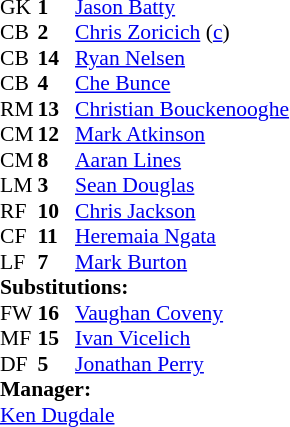<table style="font-size: 90%" cellspacing="0" cellpadding="0">
<tr>
<th width=25></th>
<th width=25></th>
</tr>
<tr>
<td>GK</td>
<td><strong>1</strong></td>
<td><a href='#'>Jason Batty</a></td>
</tr>
<tr>
<td>CB</td>
<td><strong>2</strong></td>
<td><a href='#'>Chris Zoricich</a> (<a href='#'>c</a>)</td>
</tr>
<tr>
<td>CB</td>
<td><strong>14</strong></td>
<td><a href='#'>Ryan Nelsen</a></td>
<td></td>
</tr>
<tr>
<td>CB</td>
<td><strong>4</strong></td>
<td><a href='#'>Che Bunce</a></td>
<td></td>
<td></td>
</tr>
<tr>
<td>RM</td>
<td><strong>13</strong></td>
<td><a href='#'>Christian Bouckenooghe</a></td>
</tr>
<tr>
<td>CM</td>
<td><strong>12</strong></td>
<td><a href='#'>Mark Atkinson</a></td>
</tr>
<tr>
<td>CM</td>
<td><strong>8</strong></td>
<td><a href='#'>Aaran Lines</a></td>
</tr>
<tr>
<td>LM</td>
<td><strong>3</strong></td>
<td><a href='#'>Sean Douglas</a></td>
</tr>
<tr>
<td>RF</td>
<td><strong>10</strong></td>
<td><a href='#'>Chris Jackson</a></td>
<td></td>
<td></td>
</tr>
<tr>
<td>CF</td>
<td><strong>11</strong></td>
<td><a href='#'>Heremaia Ngata</a></td>
<td></td>
<td></td>
</tr>
<tr>
<td>LF</td>
<td><strong>7</strong></td>
<td><a href='#'>Mark Burton</a></td>
</tr>
<tr>
<td colspan=3><strong>Substitutions:</strong></td>
</tr>
<tr>
<td>FW</td>
<td><strong>16</strong></td>
<td><a href='#'>Vaughan Coveny</a></td>
<td></td>
<td></td>
</tr>
<tr>
<td>MF</td>
<td><strong>15</strong></td>
<td><a href='#'>Ivan Vicelich</a></td>
<td></td>
<td></td>
</tr>
<tr>
<td>DF</td>
<td><strong>5</strong></td>
<td><a href='#'>Jonathan Perry</a></td>
<td></td>
<td></td>
</tr>
<tr>
<td colspan=3><strong>Manager:</strong></td>
</tr>
<tr>
<td colspan="4"><a href='#'>Ken Dugdale</a></td>
</tr>
</table>
